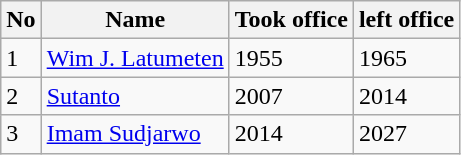<table class="wikitable">
<tr>
<th>No</th>
<th>Name</th>
<th>Took office</th>
<th>left office</th>
</tr>
<tr>
<td>1</td>
<td><a href='#'>Wim J. Latumeten</a></td>
<td>1955</td>
<td>1965</td>
</tr>
<tr>
<td>2</td>
<td><a href='#'>Sutanto</a></td>
<td>2007</td>
<td>2014</td>
</tr>
<tr>
<td>3</td>
<td><a href='#'>Imam Sudjarwo</a>  </td>
<td>2014</td>
<td>2027</td>
</tr>
</table>
